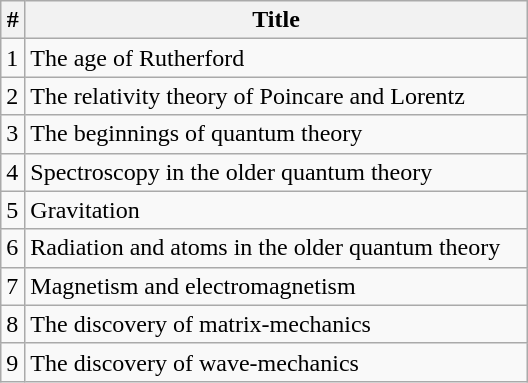<table class="wikitable" style="float: right; width: 22em; margin-left: 1em">
<tr>
<th scope="col">#</th>
<th scope="col">Title</th>
</tr>
<tr>
<td>1</td>
<td>The age of Rutherford</td>
</tr>
<tr>
<td>2</td>
<td>The relativity theory of Poincare and Lorentz</td>
</tr>
<tr>
<td>3</td>
<td>The beginnings of quantum theory</td>
</tr>
<tr>
<td>4</td>
<td>Spectroscopy in the older quantum theory</td>
</tr>
<tr>
<td>5</td>
<td>Gravitation</td>
</tr>
<tr>
<td>6</td>
<td>Radiation and atoms in the older quantum theory</td>
</tr>
<tr>
<td>7</td>
<td>Magnetism and electromagnetism</td>
</tr>
<tr>
<td>8</td>
<td>The discovery of matrix-mechanics</td>
</tr>
<tr>
<td>9</td>
<td>The discovery of wave-mechanics</td>
</tr>
</table>
